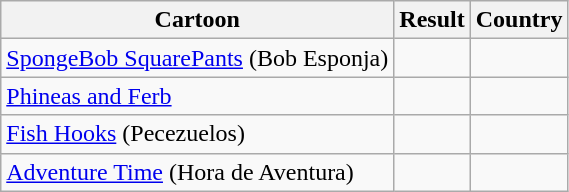<table class="wikitable">
<tr>
<th>Cartoon</th>
<th>Result</th>
<th>Country</th>
</tr>
<tr>
<td><a href='#'>SpongeBob SquarePants</a> (Bob Esponja)</td>
<td></td>
<td></td>
</tr>
<tr>
<td><a href='#'>Phineas and Ferb</a></td>
<td></td>
<td></td>
</tr>
<tr>
<td><a href='#'>Fish Hooks</a> (Pecezuelos)</td>
<td></td>
<td></td>
</tr>
<tr>
<td><a href='#'>Adventure Time</a> (Hora de Aventura)</td>
<td></td>
<td></td>
</tr>
</table>
